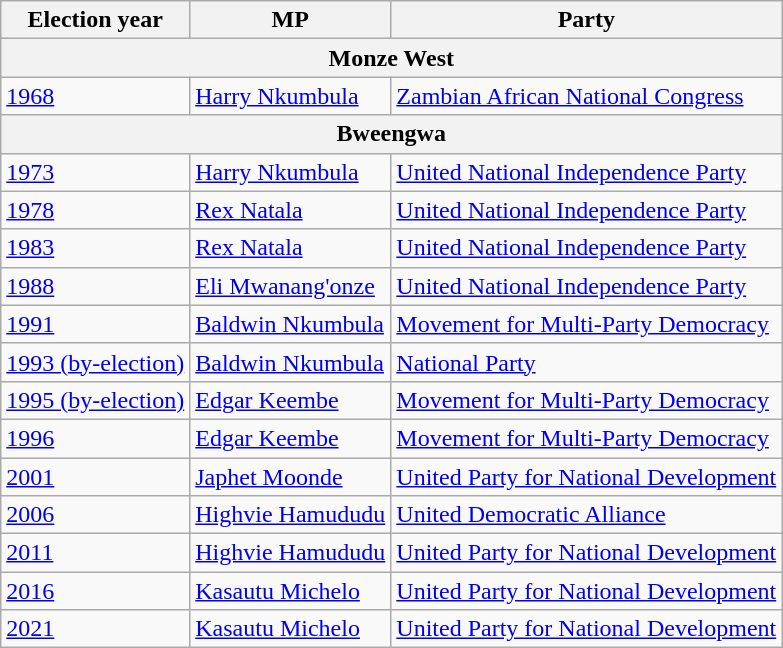<table class=wikitable>
<tr>
<th>Election year</th>
<th>MP</th>
<th>Party</th>
</tr>
<tr>
<th colspan="3">Monze West</th>
</tr>
<tr>
<td><a href='#'>1968</a></td>
<td><a href='#'>Harry Nkumbula</a></td>
<td><a href='#'>Zambian African National Congress</a></td>
</tr>
<tr>
<th colspan="3">Bweengwa</th>
</tr>
<tr>
<td><a href='#'>1973</a></td>
<td><a href='#'>Harry Nkumbula</a></td>
<td><a href='#'>United National Independence Party</a></td>
</tr>
<tr>
<td><a href='#'>1978</a></td>
<td><a href='#'>Rex Natala</a></td>
<td><a href='#'>United National Independence Party</a></td>
</tr>
<tr>
<td><a href='#'>1983</a></td>
<td><a href='#'>Rex Natala</a></td>
<td><a href='#'>United National Independence Party</a></td>
</tr>
<tr>
<td><a href='#'>1988</a></td>
<td><a href='#'>Eli Mwanang'onze</a></td>
<td><a href='#'>United National Independence Party</a></td>
</tr>
<tr>
<td><a href='#'>1991</a></td>
<td><a href='#'>Baldwin Nkumbula</a></td>
<td><a href='#'>Movement for Multi-Party Democracy</a></td>
</tr>
<tr>
<td><a href='#'>1993 (by-election)</a></td>
<td><a href='#'>Baldwin Nkumbula</a></td>
<td><a href='#'>National Party</a></td>
</tr>
<tr>
<td><a href='#'>1995 (by-election)</a></td>
<td><a href='#'>Edgar Keembe</a></td>
<td><a href='#'>Movement for Multi-Party Democracy</a></td>
</tr>
<tr>
<td><a href='#'>1996</a></td>
<td><a href='#'>Edgar Keembe</a></td>
<td><a href='#'>Movement for Multi-Party Democracy</a></td>
</tr>
<tr>
<td><a href='#'>2001</a></td>
<td><a href='#'>Japhet Moonde</a></td>
<td><a href='#'>United Party for National Development</a></td>
</tr>
<tr>
<td><a href='#'>2006</a></td>
<td><a href='#'>Highvie Hamududu</a></td>
<td><a href='#'>United Democratic Alliance</a></td>
</tr>
<tr>
<td><a href='#'>2011</a></td>
<td><a href='#'>Highvie Hamududu</a></td>
<td><a href='#'>United Party for National Development</a></td>
</tr>
<tr>
<td><a href='#'>2016</a></td>
<td><a href='#'>Kasautu Michelo</a></td>
<td><a href='#'>United Party for National Development</a></td>
</tr>
<tr>
<td><a href='#'>2021</a></td>
<td><a href='#'>Kasautu Michelo</a></td>
<td><a href='#'>United Party for National Development</a></td>
</tr>
</table>
